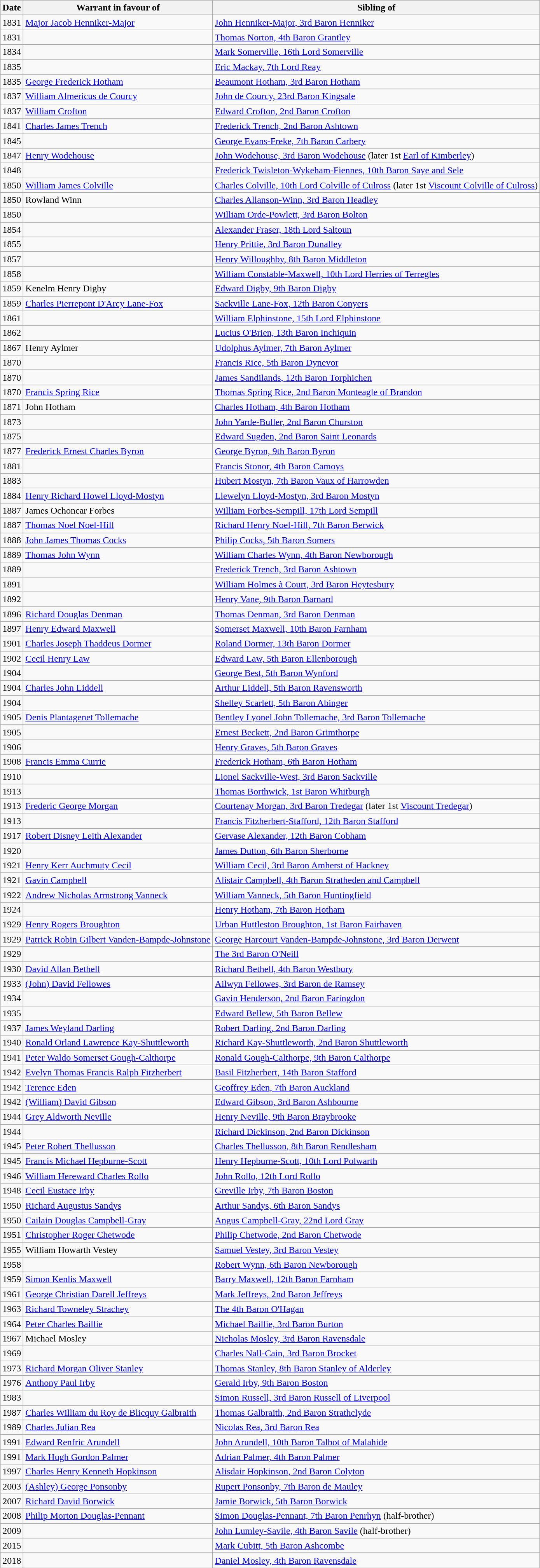<table class="wikitable">
<tr>
<th>Date</th>
<th>Warrant in favour of</th>
<th>Sibling of</th>
</tr>
<tr>
<td>1831</td>
<td><a href='#'>Major Jacob Henniker-Major</a></td>
<td><a href='#'>John Henniker-Major, 3rd Baron Henniker</a></td>
</tr>
<tr>
<td>1831</td>
<td></td>
<td><a href='#'>Thomas Norton, 4th Baron Grantley</a></td>
</tr>
<tr>
<td>1834</td>
<td></td>
<td><a href='#'>Mark Somerville, 16th Lord Somerville</a></td>
</tr>
<tr>
<td>1835</td>
<td></td>
<td><a href='#'>Eric Mackay, 7th Lord Reay</a></td>
</tr>
<tr>
<td>1835</td>
<td><a href='#'>George Frederick Hotham</a></td>
<td><a href='#'>Beaumont Hotham, 3rd Baron Hotham</a></td>
</tr>
<tr>
<td>1837</td>
<td><a href='#'>William Almericus de Courcy</a></td>
<td><a href='#'>John de Courcy, 23rd Baron Kingsale</a></td>
</tr>
<tr>
<td>1837</td>
<td><a href='#'>William Crofton</a></td>
<td><a href='#'>Edward Crofton, 2nd Baron Crofton</a></td>
</tr>
<tr>
<td>1841</td>
<td><a href='#'>Charles James Trench</a></td>
<td><a href='#'>Frederick Trench, 2nd Baron Ashtown</a></td>
</tr>
<tr>
<td>1845</td>
<td></td>
<td><a href='#'>George Evans-Freke, 7th Baron Carbery</a></td>
</tr>
<tr>
<td>1847</td>
<td><a href='#'>Henry Wodehouse</a></td>
<td><a href='#'>John Wodehouse, 3rd Baron Wodehouse</a> (later 1st <a href='#'>Earl of Kimberley</a>)</td>
</tr>
<tr>
<td>1848</td>
<td></td>
<td><a href='#'>Frederick Twisleton-Wykeham-Fiennes, 10th Baron Saye and Sele</a></td>
</tr>
<tr>
<td>1850</td>
<td><a href='#'>William James Colville</a></td>
<td><a href='#'>Charles Colville, 10th Lord Colville of Culross</a> (later 1st <a href='#'>Viscount Colville of Culross</a>)</td>
</tr>
<tr>
<td>1850</td>
<td>Rowland Winn</td>
<td><a href='#'>Charles Allanson-Winn, 3rd Baron Headley</a></td>
</tr>
<tr>
<td>1850</td>
<td></td>
<td><a href='#'>William Orde-Powlett, 3rd Baron Bolton</a></td>
</tr>
<tr>
<td>1854</td>
<td></td>
<td><a href='#'>Alexander Fraser, 18th Lord Saltoun</a></td>
</tr>
<tr>
<td>1855</td>
<td></td>
<td><a href='#'>Henry Prittie, 3rd Baron Dunalley</a></td>
</tr>
<tr>
<td>1857</td>
<td></td>
<td><a href='#'>Henry Willoughby, 8th Baron Middleton</a></td>
</tr>
<tr>
<td>1858</td>
<td></td>
<td><a href='#'>William Constable-Maxwell, 10th Lord Herries of Terregles</a></td>
</tr>
<tr>
<td>1859</td>
<td>Kenelm Henry Digby</td>
<td><a href='#'>Edward Digby, 9th Baron Digby</a></td>
</tr>
<tr>
<td>1859</td>
<td><a href='#'>Charles Pierrepont D'Arcy Lane-Fox</a></td>
<td><a href='#'>Sackville Lane-Fox, 12th Baron Conyers</a></td>
</tr>
<tr>
<td>1861</td>
<td></td>
<td><a href='#'>William Elphinstone, 15th Lord Elphinstone</a></td>
</tr>
<tr>
<td>1862</td>
<td></td>
<td><a href='#'>Lucius O'Brien, 13th Baron Inchiquin</a></td>
</tr>
<tr>
<td>1867</td>
<td>Henry Aylmer</td>
<td><a href='#'>Udolphus Aylmer, 7th Baron Aylmer</a></td>
</tr>
<tr>
<td>1870</td>
<td></td>
<td><a href='#'>Francis Rice, 5th Baron Dynevor</a></td>
</tr>
<tr>
<td>1870</td>
<td></td>
<td><a href='#'>James Sandilands, 12th Baron Torphichen</a></td>
</tr>
<tr>
<td>1870</td>
<td><a href='#'>Francis Spring Rice</a></td>
<td><a href='#'>Thomas Spring Rice, 2nd Baron Monteagle of Brandon</a></td>
</tr>
<tr>
<td>1871</td>
<td>John Hotham</td>
<td><a href='#'>Charles Hotham, 4th Baron Hotham</a></td>
</tr>
<tr>
<td>1873</td>
<td></td>
<td><a href='#'>John Yarde-Buller, 2nd Baron Churston</a></td>
</tr>
<tr>
<td>1875</td>
<td></td>
<td><a href='#'>Edward Sugden, 2nd Baron Saint Leonards</a></td>
</tr>
<tr>
<td>1877</td>
<td><a href='#'>Frederick Ernest Charles Byron</a></td>
<td><a href='#'>George Byron, 9th Baron Byron</a></td>
</tr>
<tr>
<td>1881</td>
<td></td>
<td><a href='#'>Francis Stonor, 4th Baron Camoys</a></td>
</tr>
<tr>
<td>1883</td>
<td></td>
<td><a href='#'>Hubert Mostyn, 7th Baron Vaux of Harrowden</a></td>
</tr>
<tr>
<td>1884</td>
<td><a href='#'>Henry Richard Howel Lloyd-Mostyn</a></td>
<td><a href='#'>Llewelyn Lloyd-Mostyn, 3rd Baron Mostyn</a></td>
</tr>
<tr>
<td>1887</td>
<td>James Ochoncar Forbes</td>
<td><a href='#'>William Forbes-Sempill, 17th Lord Sempill</a></td>
</tr>
<tr>
<td>1887</td>
<td><a href='#'>Thomas Noel Noel-Hill</a></td>
<td><a href='#'>Richard Henry Noel-Hill, 7th Baron Berwick</a></td>
</tr>
<tr>
<td>1888</td>
<td><a href='#'>John James Thomas Cocks</a></td>
<td><a href='#'>Philip Cocks, 5th Baron Somers</a></td>
</tr>
<tr>
<td>1889</td>
<td><a href='#'>Thomas John Wynn</a></td>
<td><a href='#'>William Charles Wynn, 4th Baron Newborough</a></td>
</tr>
<tr>
<td>1889</td>
<td></td>
<td><a href='#'>Frederick Trench, 3rd Baron Ashtown</a></td>
</tr>
<tr>
<td>1891</td>
<td></td>
<td><a href='#'>William Holmes à Court, 3rd Baron Heytesbury</a></td>
</tr>
<tr>
<td>1892</td>
<td></td>
<td><a href='#'>Henry Vane, 9th Baron Barnard</a></td>
</tr>
<tr>
<td>1896</td>
<td><a href='#'>Richard Douglas Denman</a></td>
<td><a href='#'>Thomas Denman, 3rd Baron Denman</a></td>
</tr>
<tr>
<td>1897</td>
<td><a href='#'>Henry Edward Maxwell</a></td>
<td><a href='#'>Somerset Maxwell, 10th Baron Farnham</a></td>
</tr>
<tr>
<td>1901</td>
<td><a href='#'>Charles Joseph Thaddeus Dormer</a></td>
<td><a href='#'>Roland Dormer, 13th Baron Dormer</a></td>
</tr>
<tr>
<td>1902</td>
<td><a href='#'>Cecil Henry Law</a></td>
<td><a href='#'>Edward Law, 5th Baron Ellenborough</a></td>
</tr>
<tr>
<td>1904</td>
<td></td>
<td><a href='#'>George Best, 5th Baron Wynford</a></td>
</tr>
<tr>
<td>1904</td>
<td><a href='#'>Charles John Liddell</a></td>
<td><a href='#'>Arthur Liddell, 5th Baron Ravensworth</a></td>
</tr>
<tr>
<td>1904</td>
<td></td>
<td><a href='#'>Shelley Scarlett, 5th Baron Abinger</a></td>
</tr>
<tr>
<td>1905</td>
<td><a href='#'>Denis Plantagenet Tollemache</a></td>
<td><a href='#'>Bentley Lyonel John Tollemache, 3rd Baron Tollemache</a></td>
</tr>
<tr>
<td>1905</td>
<td></td>
<td><a href='#'>Ernest Beckett, 2nd Baron Grimthorpe</a></td>
</tr>
<tr>
<td>1906</td>
<td></td>
<td><a href='#'>Henry Graves, 5th Baron Graves</a></td>
</tr>
<tr>
<td>1908</td>
<td><a href='#'>Francis Emma Currie</a></td>
<td><a href='#'>Frederick Hotham, 6th Baron Hotham</a></td>
</tr>
<tr>
<td>1910</td>
<td></td>
<td><a href='#'>Lionel Sackville-West, 3rd Baron Sackville</a></td>
</tr>
<tr>
<td>1913</td>
<td></td>
<td><a href='#'>Thomas Borthwick, 1st Baron Whitburgh</a></td>
</tr>
<tr>
<td>1913</td>
<td><a href='#'>Frederic George Morgan</a></td>
<td><a href='#'>Courtenay Morgan, 3rd Baron Tredegar</a> (later 1st <a href='#'>Viscount Tredegar</a>)</td>
</tr>
<tr>
<td>1913</td>
<td></td>
<td><a href='#'>Francis Fitzherbert-Stafford, 12th Baron Stafford</a></td>
</tr>
<tr>
<td>1917</td>
<td><a href='#'>Robert Disney Leith Alexander</a></td>
<td><a href='#'>Gervase Alexander, 12th Baron Cobham</a></td>
</tr>
<tr>
<td>1920</td>
<td></td>
<td><a href='#'>James Dutton, 6th Baron Sherborne</a></td>
</tr>
<tr>
<td>1921</td>
<td><a href='#'>Henry Kerr Auchmuty Cecil</a></td>
<td><a href='#'>William Cecil, 3rd Baron Amherst of Hackney</a></td>
</tr>
<tr>
<td>1921</td>
<td><a href='#'>Gavin Campbell</a></td>
<td><a href='#'>Alistair Campbell, 4th Baron Stratheden and Campbell</a></td>
</tr>
<tr>
<td>1922</td>
<td><a href='#'>Andrew Nicholas Armstrong Vanneck</a></td>
<td><a href='#'>William Vanneck, 5th Baron Huntingfield</a></td>
</tr>
<tr>
<td>1924</td>
<td></td>
<td><a href='#'>Henry Hotham, 7th Baron Hotham</a></td>
</tr>
<tr>
<td>1929</td>
<td><a href='#'>Henry Rogers Broughton</a></td>
<td><a href='#'>Urban Huttleston Broughton, 1st Baron Fairhaven</a></td>
</tr>
<tr>
<td>1929</td>
<td><a href='#'>Patrick Robin Gilbert Vanden-Bampde-Johnstone</a></td>
<td><a href='#'>George Harcourt Vanden-Bampde-Johnstone, 3rd Baron Derwent</a></td>
</tr>
<tr>
<td>1929</td>
<td></td>
<td><a href='#'>The 3rd Baron O'Neill</a></td>
</tr>
<tr>
<td>1930</td>
<td><a href='#'>David Allan Bethell</a></td>
<td><a href='#'>Richard Bethell, 4th Baron Westbury</a></td>
</tr>
<tr>
<td>1933</td>
<td><a href='#'>(John) David Fellowes</a></td>
<td><a href='#'>Ailwyn Fellowes, 3rd Baron de Ramsey</a></td>
</tr>
<tr>
<td>1934</td>
<td></td>
<td><a href='#'>Gavin Henderson, 2nd Baron Faringdon</a></td>
</tr>
<tr>
<td>1935</td>
<td></td>
<td><a href='#'>Edward Bellew, 5th Baron Bellew</a></td>
</tr>
<tr>
<td>1937</td>
<td><a href='#'>James Weyland Darling</a></td>
<td><a href='#'>Robert Darling, 2nd Baron Darling</a></td>
</tr>
<tr>
<td>1940</td>
<td><a href='#'>Ronald Orland Lawrence Kay-Shuttleworth</a></td>
<td><a href='#'>Richard Kay-Shuttleworth, 2nd Baron Shuttleworth</a></td>
</tr>
<tr>
<td>1941</td>
<td><a href='#'>Peter Waldo Somerset Gough-Calthorpe</a></td>
<td><a href='#'>Ronald Gough-Calthorpe, 9th Baron Calthorpe</a></td>
</tr>
<tr>
<td>1942</td>
<td><a href='#'>Evelyn Thomas Francis Ralph Fitzherbert</a></td>
<td><a href='#'>Basil Fitzherbert, 14th Baron Stafford</a></td>
</tr>
<tr>
<td>1942</td>
<td><a href='#'>Terence Eden</a></td>
<td><a href='#'>Geoffrey Eden, 7th Baron Auckland</a></td>
</tr>
<tr>
<td>1942</td>
<td><a href='#'>(William) David Gibson</a></td>
<td><a href='#'>Edward Gibson, 3rd Baron Ashbourne</a></td>
</tr>
<tr>
<td>1944</td>
<td><a href='#'>Grey Aldworth Neville</a></td>
<td><a href='#'>Henry Neville, 9th Baron Braybrooke</a></td>
</tr>
<tr>
<td>1944</td>
<td></td>
<td><a href='#'>Richard Dickinson, 2nd Baron Dickinson</a></td>
</tr>
<tr>
<td>1945</td>
<td><a href='#'>Peter Robert Thellusson</a></td>
<td><a href='#'>Charles Thellusson, 8th Baron Rendlesham</a></td>
</tr>
<tr>
<td>1945</td>
<td><a href='#'>Francis Michael Hepburne-Scott</a></td>
<td><a href='#'>Henry Hepburne-Scott, 10th Lord Polwarth</a></td>
</tr>
<tr>
<td>1946</td>
<td><a href='#'>William Hereward Charles Rollo</a></td>
<td><a href='#'>John Rollo, 12th Lord Rollo</a></td>
</tr>
<tr>
<td>1948</td>
<td><a href='#'>Cecil Eustace Irby</a></td>
<td><a href='#'>Greville Irby, 7th Baron Boston</a></td>
</tr>
<tr>
<td>1950</td>
<td><a href='#'>Richard Augustus Sandys</a></td>
<td><a href='#'>Arthur Sandys, 6th Baron Sandys</a></td>
</tr>
<tr>
<td>1950</td>
<td><a href='#'>Cailain Douglas Campbell-Gray</a></td>
<td><a href='#'>Angus Campbell-Gray, 22nd Lord Gray</a></td>
</tr>
<tr>
<td>1951</td>
<td><a href='#'>Christopher Roger Chetwode</a></td>
<td><a href='#'>Philip Chetwode, 2nd Baron Chetwode</a></td>
</tr>
<tr>
<td>1955</td>
<td>William Howarth Vestey</td>
<td><a href='#'>Samuel Vestey, 3rd Baron Vestey</a></td>
</tr>
<tr>
<td>1958</td>
<td></td>
<td><a href='#'>Robert Wynn, 6th Baron Newborough</a></td>
</tr>
<tr>
<td>1959</td>
<td><a href='#'>Simon Kenlis Maxwell</a></td>
<td><a href='#'>Barry Maxwell, 12th Baron Farnham</a></td>
</tr>
<tr>
<td>1961</td>
<td><a href='#'>George Christian Darell Jeffreys</a></td>
<td><a href='#'>Mark Jeffreys, 2nd Baron Jeffreys</a></td>
</tr>
<tr>
<td>1963</td>
<td><a href='#'>Richard Towneley Strachey</a></td>
<td><a href='#'>The 4th Baron O'Hagan</a></td>
</tr>
<tr>
<td>1964</td>
<td><a href='#'>Peter Charles Baillie</a></td>
<td><a href='#'>Michael Baillie, 3rd Baron Burton</a></td>
</tr>
<tr>
<td>1967</td>
<td>Michael Mosley</td>
<td><a href='#'>Nicholas Mosley, 3rd Baron Ravensdale</a></td>
</tr>
<tr>
<td>1969</td>
<td></td>
<td><a href='#'>Charles Nall-Cain, 3rd Baron Brocket</a></td>
</tr>
<tr>
<td>1973</td>
<td><a href='#'>Richard Morgan Oliver Stanley</a></td>
<td><a href='#'>Thomas Stanley, 8th Baron Stanley of Alderley</a></td>
</tr>
<tr>
<td>1976</td>
<td><a href='#'>Anthony Paul Irby</a></td>
<td><a href='#'>Gerald Irby, 9th Baron Boston</a></td>
</tr>
<tr>
<td>1983</td>
<td></td>
<td><a href='#'>Simon Russell, 3rd Baron Russell of Liverpool</a></td>
</tr>
<tr>
<td>1987</td>
<td><a href='#'>Charles William du Roy de Blicquy Galbraith</a></td>
<td><a href='#'>Thomas Galbraith, 2nd Baron Strathclyde</a></td>
</tr>
<tr>
<td>1989</td>
<td><a href='#'>Charles Julian Rea</a></td>
<td><a href='#'>Nicolas Rea, 3rd Baron Rea</a></td>
</tr>
<tr>
<td>1991</td>
<td><a href='#'>Edward Renfric Arundell</a></td>
<td><a href='#'>John Arundell, 10th Baron Talbot of Malahide</a></td>
</tr>
<tr>
<td>1991</td>
<td><a href='#'>Mark Hugh Gordon Palmer</a></td>
<td><a href='#'>Adrian Palmer, 4th Baron Palmer</a></td>
</tr>
<tr>
<td>1997</td>
<td><a href='#'>Charles Henry Kenneth Hopkinson</a></td>
<td><a href='#'>Alisdair Hopkinson, 2nd Baron Colyton</a></td>
</tr>
<tr>
<td>2003</td>
<td><a href='#'>(Ashley) George Ponsonby</a></td>
<td><a href='#'>Rupert Ponsonby, 7th Baron de Mauley</a></td>
</tr>
<tr>
<td>2007</td>
<td><a href='#'>Richard David Borwick</a></td>
<td><a href='#'>Jamie Borwick, 5th Baron Borwick</a></td>
</tr>
<tr>
<td>2008</td>
<td><a href='#'>Philip Morton Douglas-Pennant</a></td>
<td><a href='#'>Simon Douglas-Pennant, 7th Baron Penrhyn</a> (half-brother)</td>
</tr>
<tr>
<td>2009</td>
<td></td>
<td><a href='#'>John Lumley-Savile, 4th Baron Savile</a> (half-brother)</td>
</tr>
<tr>
<td>2015</td>
<td></td>
<td><a href='#'>Mark Cubitt, 5th Baron Ashcombe</a></td>
</tr>
<tr>
<td>2018</td>
<td></td>
<td><a href='#'>Daniel Mosley, 4th Baron Ravensdale</a></td>
</tr>
</table>
